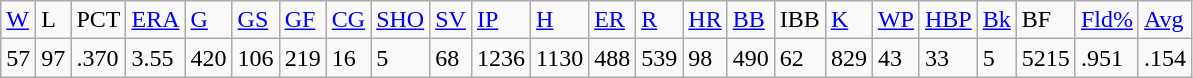<table class="wikitable">
<tr>
<td><a href='#'>W</a></td>
<td>L</td>
<td>PCT</td>
<td><a href='#'>ERA</a></td>
<td><a href='#'>G</a></td>
<td><a href='#'>GS</a></td>
<td><a href='#'>GF</a></td>
<td><a href='#'>CG</a></td>
<td><a href='#'>SHO</a></td>
<td><a href='#'>SV</a></td>
<td><a href='#'>IP</a></td>
<td><a href='#'>H</a></td>
<td><a href='#'>ER</a></td>
<td><a href='#'>R</a></td>
<td><a href='#'>HR</a></td>
<td><a href='#'>BB</a></td>
<td>IBB</td>
<td><a href='#'>K</a></td>
<td><a href='#'>WP</a></td>
<td><a href='#'>HBP</a></td>
<td><a href='#'>Bk</a></td>
<td>BF</td>
<td><a href='#'>Fld%</a></td>
<td><a href='#'>Avg</a></td>
</tr>
<tr>
<td>57</td>
<td>97</td>
<td>.370</td>
<td>3.55</td>
<td>420</td>
<td>106</td>
<td>219</td>
<td>16</td>
<td>5</td>
<td>68</td>
<td>1236</td>
<td>1130</td>
<td>488</td>
<td>539</td>
<td>98</td>
<td>490</td>
<td>62</td>
<td>829</td>
<td>43</td>
<td>33</td>
<td>5</td>
<td>5215</td>
<td>.951</td>
<td>.154</td>
</tr>
</table>
